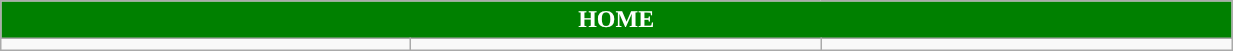<table class="wikitable collapsible collapsed" style="width:65%">
<tr>
<th colspan=7 ! style="color:white; background:green">HOME</th>
</tr>
<tr>
<td></td>
<td></td>
<td></td>
</tr>
</table>
